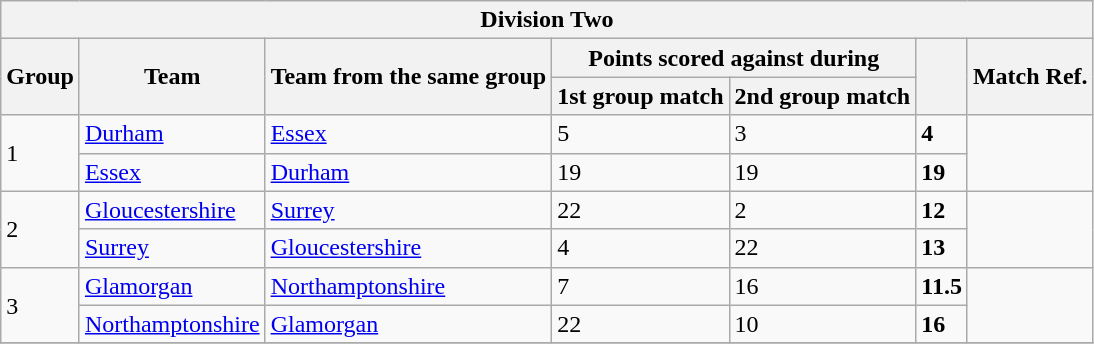<table class="wikitable">
<tr>
<th colspan="7">Division Two</th>
</tr>
<tr>
<th rowspan="2">Group</th>
<th rowspan="2">Team</th>
<th rowspan="2">Team from the same group</th>
<th colspan="2">Points scored against during</th>
<th rowspan="2"></th>
<th rowspan="2">Match Ref.</th>
</tr>
<tr>
<th>1st group match</th>
<th>2nd group match</th>
</tr>
<tr>
<td rowspan="2">1</td>
<td><a href='#'>Durham</a></td>
<td><a href='#'>Essex</a></td>
<td>5</td>
<td>3</td>
<td><strong>4</strong></td>
<td rowspan="2"><br></td>
</tr>
<tr>
<td><a href='#'>Essex</a></td>
<td><a href='#'>Durham</a></td>
<td>19</td>
<td>19</td>
<td><strong>19</strong></td>
</tr>
<tr>
<td rowspan="2">2</td>
<td><a href='#'>Gloucestershire</a></td>
<td><a href='#'>Surrey</a></td>
<td>22</td>
<td>2</td>
<td><strong>12</strong></td>
<td rowspan="2"><br></td>
</tr>
<tr>
<td><a href='#'>Surrey</a></td>
<td><a href='#'>Gloucestershire</a></td>
<td>4</td>
<td>22</td>
<td><strong>13</strong></td>
</tr>
<tr>
<td rowspan="2">3</td>
<td><a href='#'>Glamorgan</a></td>
<td><a href='#'>Northamptonshire</a></td>
<td>7</td>
<td>16</td>
<td><strong>11.5</strong></td>
<td rowspan="2"><br></td>
</tr>
<tr>
<td><a href='#'>Northamptonshire</a></td>
<td><a href='#'>Glamorgan</a></td>
<td>22</td>
<td>10</td>
<td><strong>16</strong></td>
</tr>
<tr>
</tr>
</table>
